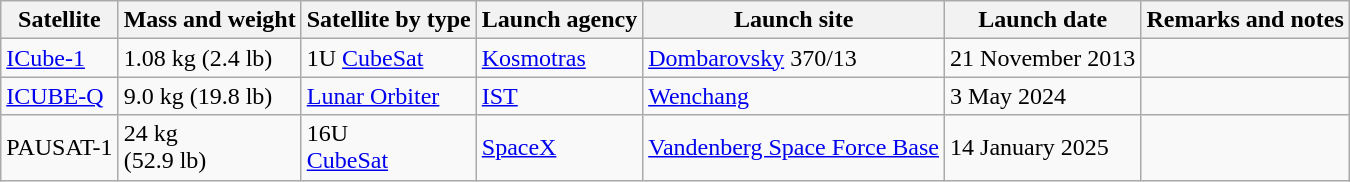<table class="wikitable sortable">
<tr>
<th>Satellite</th>
<th>Mass and weight</th>
<th>Satellite by type</th>
<th>Launch agency</th>
<th>Launch site</th>
<th>Launch date</th>
<th>Remarks and notes</th>
</tr>
<tr>
<td><a href='#'>ICube-1</a></td>
<td>1.08 kg (2.4 lb)</td>
<td>1U <a href='#'>CubeSat</a></td>
<td><a href='#'>Kosmotras</a></td>
<td><a href='#'>Dombarovsky</a> 370/13</td>
<td>21 November 2013</td>
<td></td>
</tr>
<tr>
<td><a href='#'>ICUBE-Q</a></td>
<td>9.0 kg  (19.8 lb)</td>
<td><a href='#'>Lunar Orbiter</a></td>
<td><a href='#'>IST</a></td>
<td><a href='#'>Wenchang</a></td>
<td>3 May 2024</td>
<td></td>
</tr>
<tr>
<td>PAUSAT-1</td>
<td>24 kg<br>(52.9 lb)</td>
<td>16U<br><a href='#'>CubeSat</a></td>
<td><a href='#'>SpaceX</a></td>
<td><a href='#'>Vandenberg Space Force Base</a></td>
<td>14 January 2025</td>
<td></td>
</tr>
</table>
